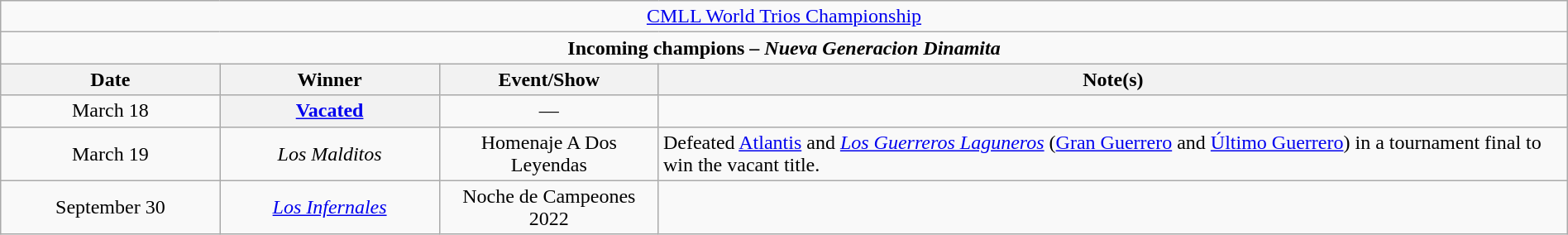<table class="wikitable" style="text-align:center; width:100%;">
<tr>
<td colspan="4" style="text-align: center;"><a href='#'>CMLL World Trios Championship</a></td>
</tr>
<tr>
<td colspan="4" style="text-align: center;"><strong>Incoming champions – <em>Nueva Generacion Dinamita</em> </strong></td>
</tr>
<tr>
<th width=14%>Date</th>
<th width=14%>Winner</th>
<th width=14%>Event/Show</th>
<th width=58%>Note(s)</th>
</tr>
<tr>
<td>March 18</td>
<th><a href='#'>Vacated</a></th>
<td>—</td>
<td></td>
</tr>
<tr>
<td>March 19</td>
<td><em>Los Malditos</em><br></td>
<td>Homenaje A Dos Leyendas</td>
<td align=left>Defeated <a href='#'>Atlantis</a> and <em><a href='#'>Los Guerreros Laguneros</a></em> (<a href='#'>Gran Guerrero</a> and <a href='#'>Último Guerrero</a>) in a tournament final to win the vacant title.</td>
</tr>
<tr>
<td>September 30</td>
<td><em><a href='#'>Los Infernales</a></em><br></td>
<td>Noche de Campeones 2022</td>
<td></td>
</tr>
</table>
